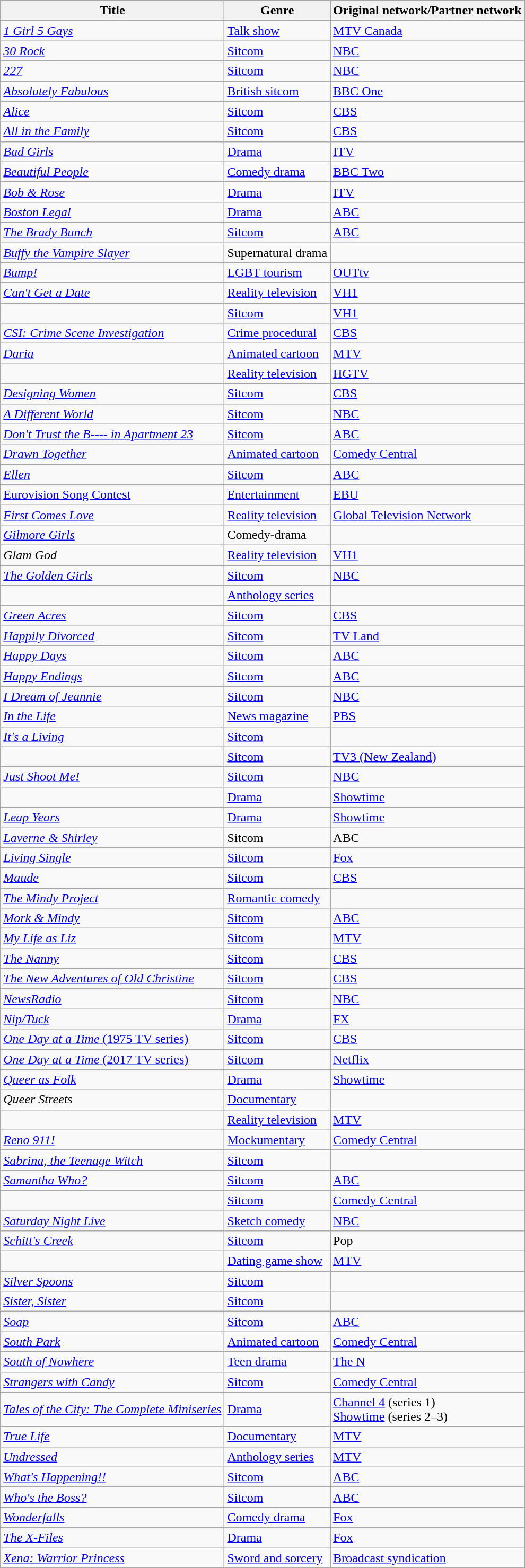<table class="sortable wikitable">
<tr>
<th>Title</th>
<th>Genre</th>
<th>Original network/Partner network</th>
</tr>
<tr>
<td><em><a href='#'>1 Girl 5 Gays</a></em></td>
<td><a href='#'>Talk show</a></td>
<td><a href='#'>MTV Canada</a></td>
</tr>
<tr>
<td><em><a href='#'>30 Rock</a></em></td>
<td><a href='#'>Sitcom</a></td>
<td><a href='#'>NBC</a></td>
</tr>
<tr>
<td><em><a href='#'>227</a></em></td>
<td><a href='#'>Sitcom</a></td>
<td><a href='#'>NBC</a></td>
</tr>
<tr>
<td><em><a href='#'>Absolutely Fabulous</a></em></td>
<td><a href='#'>British sitcom</a></td>
<td><a href='#'>BBC One</a></td>
</tr>
<tr>
<td><em><a href='#'>Alice</a></em></td>
<td><a href='#'>Sitcom</a></td>
<td><a href='#'>CBS</a></td>
</tr>
<tr>
<td><em><a href='#'>All in the Family</a></em></td>
<td><a href='#'>Sitcom</a></td>
<td><a href='#'>CBS</a></td>
</tr>
<tr>
<td><em><a href='#'>Bad Girls</a></em></td>
<td><a href='#'>Drama</a></td>
<td><a href='#'>ITV</a></td>
</tr>
<tr>
<td><em><a href='#'>Beautiful People</a></em></td>
<td><a href='#'>Comedy drama</a></td>
<td><a href='#'>BBC Two</a></td>
</tr>
<tr>
<td><em><a href='#'>Bob & Rose</a></em></td>
<td><a href='#'>Drama</a></td>
<td><a href='#'>ITV</a></td>
</tr>
<tr>
<td><em><a href='#'>Boston Legal</a></em></td>
<td><a href='#'>Drama</a></td>
<td><a href='#'>ABC</a></td>
</tr>
<tr>
<td><em><a href='#'>The Brady Bunch</a></em></td>
<td><a href='#'>Sitcom</a></td>
<td><a href='#'>ABC</a></td>
</tr>
<tr>
<td><em><a href='#'>Buffy the Vampire Slayer</a></em></td>
<td>Supernatural drama</td>
<td></td>
</tr>
<tr>
<td><em><a href='#'>Bump!</a></em></td>
<td><a href='#'>LGBT tourism</a></td>
<td><a href='#'>OUTtv</a></td>
</tr>
<tr>
<td><em><a href='#'>Can't Get a Date</a></em></td>
<td><a href='#'>Reality television</a></td>
<td><a href='#'>VH1</a></td>
</tr>
<tr>
<td><em></em></td>
<td><a href='#'>Sitcom</a></td>
<td><a href='#'>VH1</a></td>
</tr>
<tr>
<td><em><a href='#'>CSI: Crime Scene Investigation</a></em></td>
<td><a href='#'>Crime procedural</a></td>
<td><a href='#'>CBS</a></td>
</tr>
<tr>
<td><em><a href='#'>Daria</a></em></td>
<td><a href='#'>Animated cartoon</a></td>
<td><a href='#'>MTV</a></td>
</tr>
<tr>
<td><em></em></td>
<td><a href='#'>Reality television</a></td>
<td><a href='#'>HGTV</a></td>
</tr>
<tr>
<td><em><a href='#'>Designing Women</a></em></td>
<td><a href='#'>Sitcom</a></td>
<td><a href='#'>CBS</a></td>
</tr>
<tr>
<td><em><a href='#'>A Different World</a></em></td>
<td><a href='#'>Sitcom</a></td>
<td><a href='#'>NBC</a></td>
</tr>
<tr>
<td><em><a href='#'>Don't Trust the B---- in Apartment 23</a></em></td>
<td><a href='#'>Sitcom</a></td>
<td><a href='#'>ABC</a></td>
</tr>
<tr>
<td><em><a href='#'>Drawn Together</a></em></td>
<td><a href='#'>Animated cartoon</a></td>
<td><a href='#'>Comedy Central</a></td>
</tr>
<tr>
<td><em><a href='#'>Ellen</a></em></td>
<td><a href='#'>Sitcom</a></td>
<td><a href='#'>ABC</a></td>
</tr>
<tr>
<td><a href='#'>Eurovision Song Contest</a></td>
<td><a href='#'>Entertainment</a></td>
<td><a href='#'>EBU</a></td>
</tr>
<tr>
<td><em><a href='#'>First Comes Love</a></em></td>
<td><a href='#'>Reality television</a></td>
<td><a href='#'>Global Television Network</a></td>
</tr>
<tr>
<td><em><a href='#'>Gilmore Girls</a></em></td>
<td>Comedy-drama</td>
<td></td>
</tr>
<tr>
<td><em>Glam God</em></td>
<td><a href='#'>Reality television</a></td>
<td><a href='#'>VH1</a></td>
</tr>
<tr>
<td><em><a href='#'>The Golden Girls</a></em></td>
<td><a href='#'>Sitcom</a></td>
<td><a href='#'>NBC</a></td>
</tr>
<tr>
<td><em></em></td>
<td><a href='#'>Anthology series</a></td>
<td></td>
</tr>
<tr>
<td><em><a href='#'>Green Acres</a></em></td>
<td><a href='#'>Sitcom</a></td>
<td><a href='#'>CBS</a></td>
</tr>
<tr>
<td><em><a href='#'>Happily Divorced</a></em></td>
<td><a href='#'>Sitcom</a></td>
<td><a href='#'>TV Land</a></td>
</tr>
<tr>
<td><em><a href='#'>Happy Days</a></em></td>
<td><a href='#'>Sitcom</a></td>
<td><a href='#'>ABC</a></td>
</tr>
<tr>
<td><em><a href='#'>Happy Endings</a></em></td>
<td><a href='#'>Sitcom</a></td>
<td><a href='#'>ABC</a></td>
</tr>
<tr>
<td><em><a href='#'>I Dream of Jeannie</a></em></td>
<td><a href='#'>Sitcom</a></td>
<td><a href='#'>NBC</a></td>
</tr>
<tr>
<td><em><a href='#'>In the Life</a></em></td>
<td><a href='#'>News magazine</a></td>
<td><a href='#'>PBS</a></td>
</tr>
<tr>
<td><em><a href='#'>It's a Living</a></em></td>
<td><a href='#'>Sitcom</a></td>
<td></td>
</tr>
<tr>
<td><em></em></td>
<td><a href='#'>Sitcom</a></td>
<td><a href='#'>TV3 (New Zealand)</a></td>
</tr>
<tr>
<td><em><a href='#'>Just Shoot Me!</a></em></td>
<td><a href='#'>Sitcom</a></td>
<td><a href='#'>NBC</a></td>
</tr>
<tr>
<td><em></em></td>
<td><a href='#'>Drama</a></td>
<td><a href='#'>Showtime</a></td>
</tr>
<tr>
<td><em><a href='#'>Leap Years</a></em></td>
<td><a href='#'>Drama</a></td>
<td><a href='#'>Showtime</a></td>
</tr>
<tr>
<td><em><a href='#'>Laverne & Shirley</a></em></td>
<td>Sitcom</td>
<td>ABC</td>
</tr>
<tr>
<td><em><a href='#'>Living Single</a></em></td>
<td><a href='#'>Sitcom</a></td>
<td><a href='#'>Fox</a></td>
</tr>
<tr>
<td><em><a href='#'>Maude</a></em></td>
<td><a href='#'>Sitcom</a></td>
<td><a href='#'>CBS</a></td>
</tr>
<tr>
<td><em><a href='#'>The Mindy Project</a></em></td>
<td><a href='#'>Romantic comedy</a></td>
<td></td>
</tr>
<tr>
<td><em><a href='#'>Mork & Mindy</a></em></td>
<td><a href='#'>Sitcom</a></td>
<td><a href='#'>ABC</a></td>
</tr>
<tr>
<td><em><a href='#'>My Life as Liz</a></em></td>
<td><a href='#'>Sitcom</a></td>
<td><a href='#'>MTV</a></td>
</tr>
<tr>
<td><em><a href='#'>The Nanny</a></em></td>
<td><a href='#'>Sitcom</a></td>
<td><a href='#'>CBS</a></td>
</tr>
<tr>
<td><em><a href='#'>The New Adventures of Old Christine</a></em></td>
<td><a href='#'>Sitcom</a></td>
<td><a href='#'>CBS</a></td>
</tr>
<tr>
<td><em><a href='#'>NewsRadio</a></em></td>
<td><a href='#'>Sitcom</a></td>
<td><a href='#'>NBC</a></td>
</tr>
<tr>
<td><em><a href='#'>Nip/Tuck</a></em></td>
<td><a href='#'>Drama</a></td>
<td><a href='#'>FX</a></td>
</tr>
<tr>
<td><a href='#'><em>One Day at a Time</em> (1975 TV series)</a></td>
<td><a href='#'>Sitcom</a></td>
<td><a href='#'>CBS</a></td>
</tr>
<tr>
<td><a href='#'><em>One Day at a Time</em> (2017 TV series)</a></td>
<td><a href='#'>Sitcom</a></td>
<td><a href='#'>Netflix</a></td>
</tr>
<tr>
<td><em><a href='#'>Queer as Folk</a></em></td>
<td><a href='#'>Drama</a></td>
<td><a href='#'>Showtime</a></td>
</tr>
<tr>
<td><em>Queer Streets</em></td>
<td><a href='#'>Documentary</a></td>
<td></td>
</tr>
<tr>
<td><em></em></td>
<td><a href='#'>Reality television</a></td>
<td><a href='#'>MTV</a></td>
</tr>
<tr>
<td><em><a href='#'>Reno 911!</a></em></td>
<td><a href='#'>Mockumentary</a></td>
<td><a href='#'>Comedy Central</a></td>
</tr>
<tr>
<td><em><a href='#'>Sabrina, the Teenage Witch</a></em></td>
<td><a href='#'>Sitcom</a></td>
<td></td>
</tr>
<tr>
<td><em><a href='#'>Samantha Who?</a></em></td>
<td><a href='#'>Sitcom</a></td>
<td><a href='#'>ABC</a></td>
</tr>
<tr>
<td><em></em></td>
<td><a href='#'>Sitcom</a></td>
<td><a href='#'>Comedy Central</a></td>
</tr>
<tr>
<td><em><a href='#'>Saturday Night Live</a></em></td>
<td><a href='#'>Sketch comedy</a></td>
<td><a href='#'>NBC</a></td>
</tr>
<tr>
<td><em><a href='#'>Schitt's Creek</a></em></td>
<td><a href='#'>Sitcom</a></td>
<td>Pop</td>
</tr>
<tr>
<td><em></em></td>
<td><a href='#'>Dating game show</a></td>
<td><a href='#'>MTV</a></td>
</tr>
<tr>
<td><em><a href='#'>Silver Spoons</a></em></td>
<td><a href='#'>Sitcom</a></td>
<td></td>
</tr>
<tr>
<td><em><a href='#'>Sister, Sister</a></em></td>
<td><a href='#'>Sitcom</a></td>
<td></td>
</tr>
<tr>
<td><em><a href='#'>Soap</a></em></td>
<td><a href='#'>Sitcom</a></td>
<td><a href='#'>ABC</a></td>
</tr>
<tr>
<td><em><a href='#'>South Park</a></em></td>
<td><a href='#'>Animated cartoon</a></td>
<td><a href='#'>Comedy Central</a></td>
</tr>
<tr>
<td><em><a href='#'>South of Nowhere</a></em></td>
<td><a href='#'>Teen drama</a></td>
<td><a href='#'>The N</a></td>
</tr>
<tr>
<td><em><a href='#'>Strangers with Candy</a></em></td>
<td><a href='#'>Sitcom</a></td>
<td><a href='#'>Comedy Central</a></td>
</tr>
<tr>
<td><em><a href='#'>Tales of the City: The Complete Miniseries</a></em></td>
<td><a href='#'>Drama</a></td>
<td><a href='#'>Channel 4</a> (series 1)<br> <a href='#'>Showtime</a> (series 2–3)</td>
</tr>
<tr>
<td><em><a href='#'>True Life</a></em></td>
<td><a href='#'>Documentary</a></td>
<td><a href='#'>MTV</a></td>
</tr>
<tr>
<td><em><a href='#'>Undressed</a></em></td>
<td><a href='#'>Anthology series</a></td>
<td><a href='#'>MTV</a></td>
</tr>
<tr>
<td><em><a href='#'>What's Happening!!</a></em></td>
<td><a href='#'>Sitcom</a></td>
<td><a href='#'>ABC</a></td>
</tr>
<tr>
<td><em><a href='#'>Who's the Boss?</a></em></td>
<td><a href='#'>Sitcom</a></td>
<td><a href='#'>ABC</a></td>
</tr>
<tr>
<td><em><a href='#'>Wonderfalls</a></em></td>
<td><a href='#'>Comedy drama</a></td>
<td><a href='#'>Fox</a></td>
</tr>
<tr>
<td><em><a href='#'>The X-Files</a></em></td>
<td><a href='#'>Drama</a></td>
<td><a href='#'>Fox</a></td>
</tr>
<tr>
<td><em><a href='#'>Xena: Warrior Princess</a></em></td>
<td><a href='#'>Sword and sorcery</a></td>
<td><a href='#'>Broadcast syndication</a></td>
</tr>
</table>
